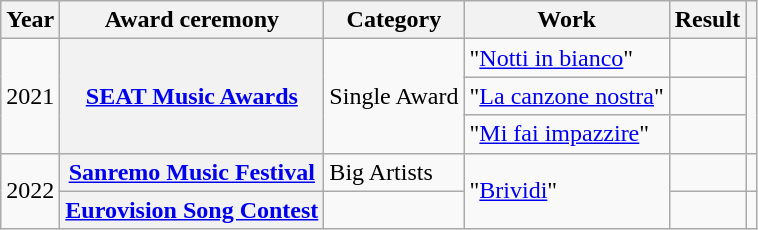<table class="wikitable plainrowheaders">
<tr>
<th scope="col">Year</th>
<th scope="col">Award ceremony</th>
<th scope="col">Category</th>
<th scope="col">Work</th>
<th scope="col">Result</th>
<th scope="col"></th>
</tr>
<tr>
<td rowspan="3">2021</td>
<th scope="row" rowspan="3"><a href='#'>SEAT Music Awards</a></th>
<td rowspan="3">Single Award</td>
<td>"<a href='#'>Notti in bianco</a>"</td>
<td></td>
<td align="center" rowspan="3"></td>
</tr>
<tr>
<td>"<a href='#'>La canzone nostra</a>"</td>
<td></td>
</tr>
<tr>
<td>"<a href='#'>Mi fai impazzire</a>"</td>
<td></td>
</tr>
<tr>
<td rowspan="2">2022</td>
<th scope="row"><a href='#'>Sanremo Music Festival</a></th>
<td>Big Artists</td>
<td rowspan="2">"<a href='#'>Brividi</a>"</td>
<td></td>
<td align="center"></td>
</tr>
<tr>
<th scope="row"><a href='#'>Eurovision Song Contest</a></th>
<td></td>
<td></td>
<td align="center"></td>
</tr>
</table>
